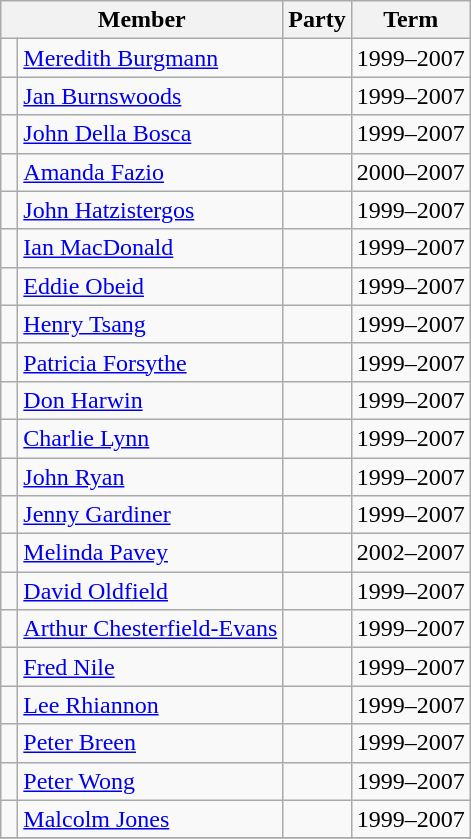<table class="wikitable">
<tr>
<th colspan="2">Member</th>
<th>Party</th>
<th>Term</th>
</tr>
<tr>
<td> </td>
<td><a href='#'>Meredith Burgmann</a></td>
<td></td>
<td>1999–2007</td>
</tr>
<tr>
<td> </td>
<td><a href='#'>Jan Burnswoods</a></td>
<td></td>
<td>1999–2007</td>
</tr>
<tr>
<td> </td>
<td><a href='#'>John Della Bosca</a></td>
<td></td>
<td>1999–2007</td>
</tr>
<tr>
<td> </td>
<td><a href='#'>Amanda Fazio</a></td>
<td></td>
<td>2000–2007</td>
</tr>
<tr>
<td> </td>
<td><a href='#'>John Hatzistergos</a></td>
<td></td>
<td>1999–2007</td>
</tr>
<tr>
<td> </td>
<td><a href='#'>Ian MacDonald</a></td>
<td></td>
<td>1999–2007</td>
</tr>
<tr>
<td> </td>
<td><a href='#'>Eddie Obeid</a></td>
<td></td>
<td>1999–2007</td>
</tr>
<tr>
<td> </td>
<td><a href='#'>Henry Tsang</a></td>
<td></td>
<td>1999–2007</td>
</tr>
<tr>
<td> </td>
<td><a href='#'>Patricia Forsythe</a></td>
<td></td>
<td>1999–2007</td>
</tr>
<tr>
<td> </td>
<td><a href='#'>Don Harwin</a></td>
<td></td>
<td>1999–2007</td>
</tr>
<tr>
<td> </td>
<td><a href='#'>Charlie Lynn</a></td>
<td></td>
<td>1999–2007</td>
</tr>
<tr>
<td> </td>
<td><a href='#'>John Ryan</a></td>
<td></td>
<td>1999–2007</td>
</tr>
<tr>
<td> </td>
<td><a href='#'>Jenny Gardiner</a></td>
<td></td>
<td>1999–2007</td>
</tr>
<tr>
<td> </td>
<td><a href='#'>Melinda Pavey</a></td>
<td></td>
<td>2002–2007</td>
</tr>
<tr>
<td> </td>
<td><a href='#'>David Oldfield</a></td>
<td></td>
<td>1999–2007</td>
</tr>
<tr>
<td> </td>
<td><a href='#'>Arthur Chesterfield-Evans</a></td>
<td></td>
<td>1999–2007</td>
</tr>
<tr>
<td> </td>
<td><a href='#'>Fred Nile</a></td>
<td></td>
<td>1999–2007</td>
</tr>
<tr>
<td> </td>
<td><a href='#'>Lee Rhiannon</a></td>
<td></td>
<td>1999–2007</td>
</tr>
<tr>
<td> </td>
<td><a href='#'>Peter Breen</a></td>
<td></td>
<td>1999–2007</td>
</tr>
<tr>
<td> </td>
<td><a href='#'>Peter Wong</a></td>
<td></td>
<td>1999–2007</td>
</tr>
<tr>
<td> </td>
<td><a href='#'>Malcolm Jones</a></td>
<td></td>
<td>1999–2007</td>
</tr>
<tr>
</tr>
</table>
